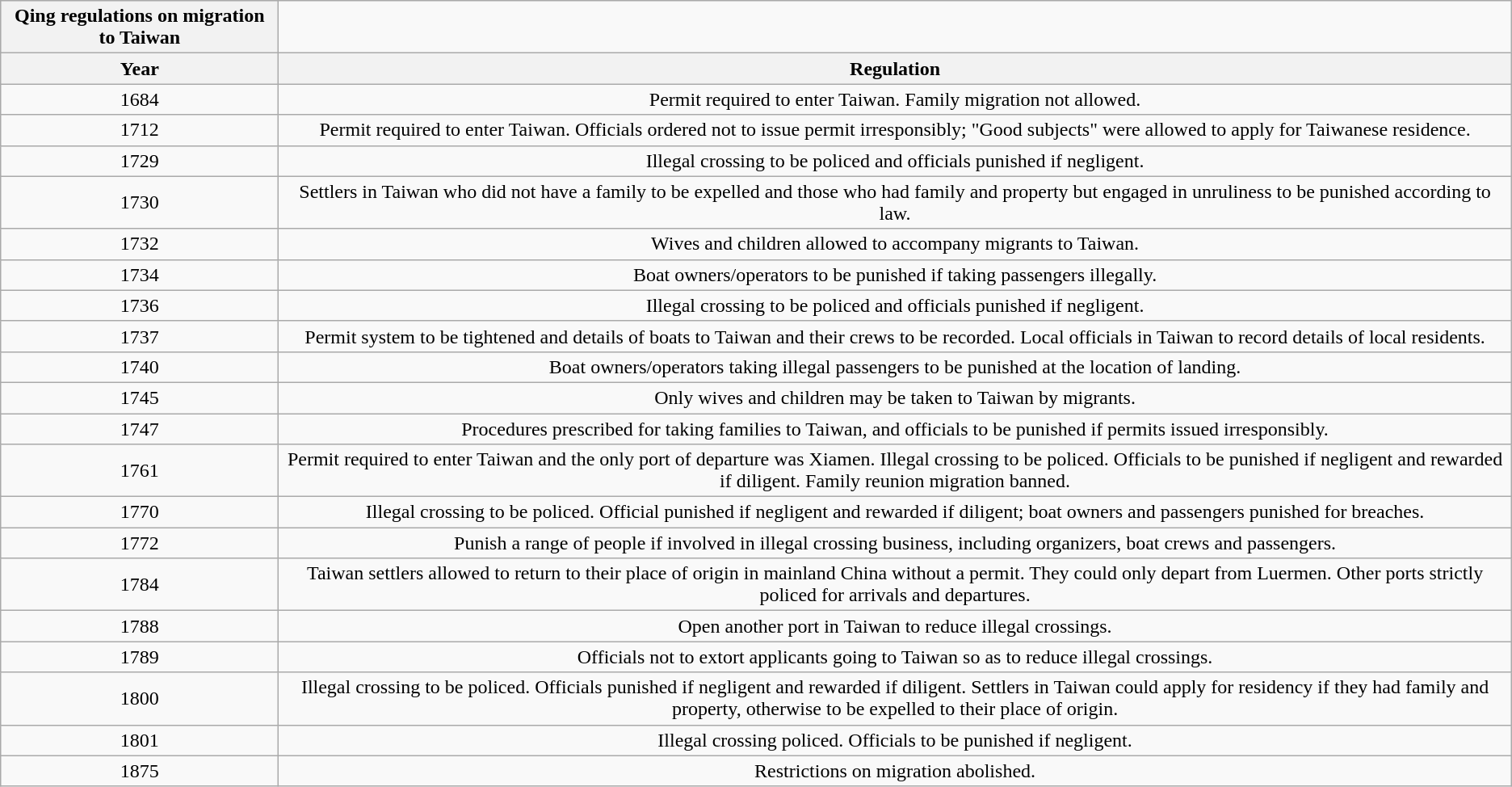<table class="wikitable collapsible collapsed" style="text-align:center">
<tr style="background:#CCCC;">
<th>Qing regulations on migration to Taiwan</th>
</tr>
<tr>
<th>Year</th>
<th>Regulation</th>
</tr>
<tr>
<td>1684</td>
<td>Permit required to enter Taiwan. Family migration not allowed.</td>
</tr>
<tr>
<td>1712</td>
<td>Permit required to enter Taiwan. Officials ordered not to issue permit irresponsibly; "Good subjects" were allowed to apply for Taiwanese residence.</td>
</tr>
<tr>
<td>1729</td>
<td>Illegal crossing to be policed and officials punished if negligent.</td>
</tr>
<tr>
<td>1730</td>
<td>Settlers in Taiwan who did not have a family to be expelled and those who had family and property but engaged in unruliness to be punished according to law.</td>
</tr>
<tr>
<td>1732</td>
<td>Wives and children allowed to accompany migrants to Taiwan.</td>
</tr>
<tr>
<td>1734</td>
<td>Boat owners/operators to be punished if taking passengers illegally.</td>
</tr>
<tr>
<td>1736</td>
<td>Illegal crossing to be policed and officials punished if negligent.</td>
</tr>
<tr>
<td>1737</td>
<td>Permit system to be tightened and details of boats to Taiwan and their crews to be recorded. Local officials in Taiwan to record details of local residents.</td>
</tr>
<tr>
<td>1740</td>
<td>Boat owners/operators taking illegal passengers to be punished at the location of landing.</td>
</tr>
<tr>
<td>1745</td>
<td>Only wives and children may be taken to Taiwan by migrants.</td>
</tr>
<tr>
<td>1747</td>
<td>Procedures prescribed for taking families to Taiwan, and officials to be punished if permits issued irresponsibly.</td>
</tr>
<tr>
<td>1761</td>
<td>Permit required to enter Taiwan and the only port of departure was Xiamen. Illegal crossing to be policed. Officials to be punished if negligent and rewarded if diligent. Family reunion migration banned.</td>
</tr>
<tr>
<td>1770</td>
<td>Illegal crossing to be policed. Official punished if negligent and rewarded if diligent; boat owners and passengers punished for breaches.</td>
</tr>
<tr>
<td>1772</td>
<td>Punish a range of people if involved in illegal crossing business, including organizers, boat crews and passengers.</td>
</tr>
<tr>
<td>1784</td>
<td>Taiwan settlers allowed to return to their place of origin in mainland China without a permit. They could only depart from Luermen. Other ports strictly policed for arrivals and departures.</td>
</tr>
<tr>
<td>1788</td>
<td>Open another port in Taiwan to reduce illegal crossings.</td>
</tr>
<tr>
<td>1789</td>
<td>Officials not to extort applicants going to Taiwan so as to reduce illegal crossings.</td>
</tr>
<tr>
<td>1800</td>
<td>Illegal crossing to be policed. Officials punished if negligent and rewarded if diligent. Settlers in Taiwan could apply for residency if they had family and property, otherwise to be expelled to their place of origin.</td>
</tr>
<tr>
<td>1801</td>
<td>Illegal crossing policed. Officials to be punished if negligent.</td>
</tr>
<tr>
<td>1875</td>
<td>Restrictions on migration abolished.</td>
</tr>
</table>
